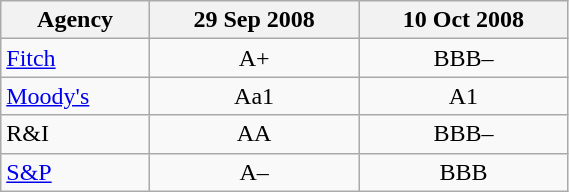<table class="wikitable" style="float:left; width:30%;">
<tr>
<th>Agency</th>
<th>29 Sep 2008</th>
<th>10 Oct 2008</th>
</tr>
<tr>
<td><a href='#'>Fitch</a></td>
<td align=center>A+</td>
<td align=center>BBB–</td>
</tr>
<tr>
<td><a href='#'>Moody's</a></td>
<td align=center>Aa1</td>
<td align=center>A1</td>
</tr>
<tr>
<td>R&I</td>
<td align=center>AA</td>
<td align=center>BBB–</td>
</tr>
<tr>
<td><a href='#'>S&P</a></td>
<td align=center>A–</td>
<td align=center>BBB</td>
</tr>
</table>
